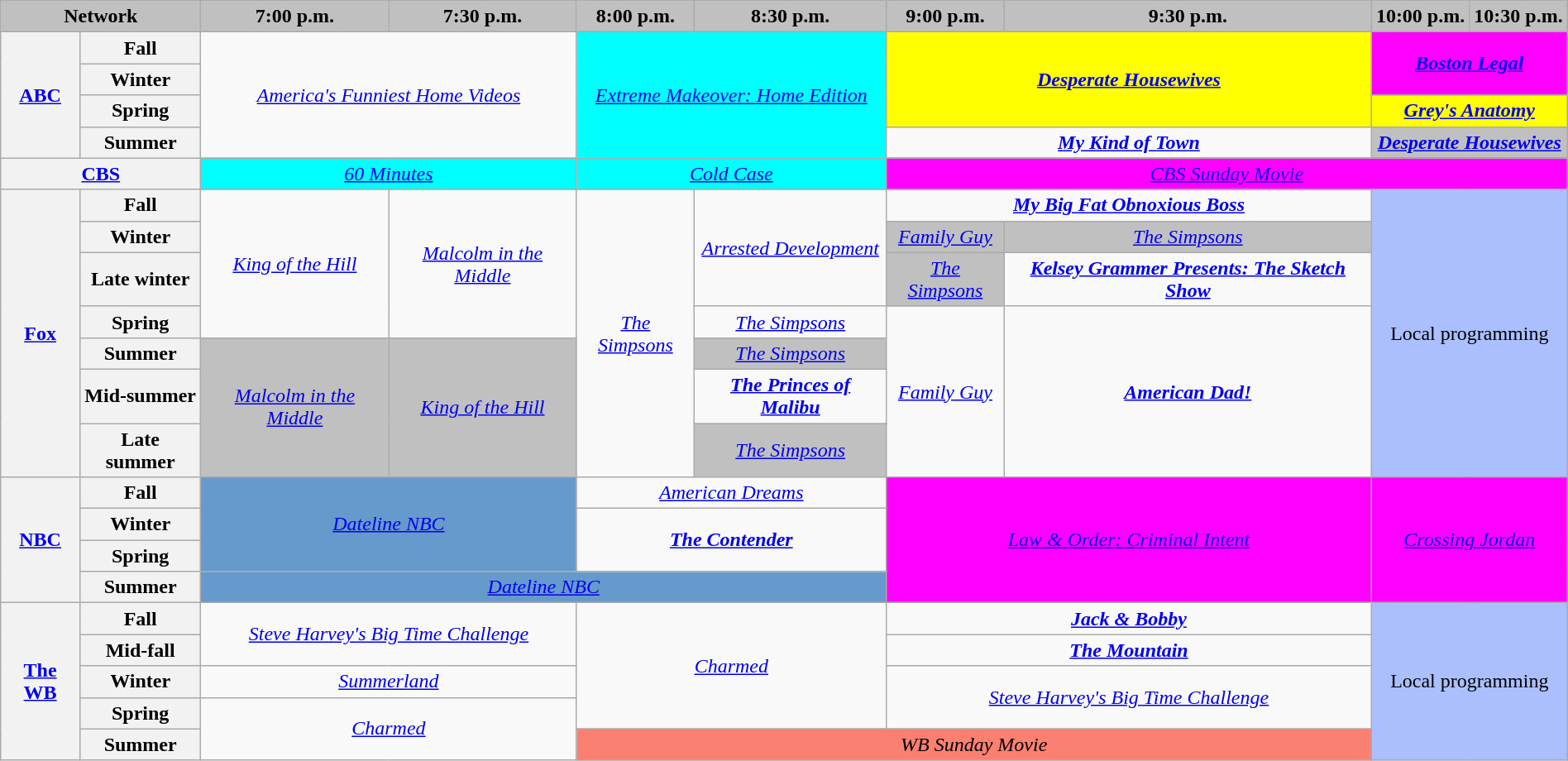<table class="wikitable" style="width:100%;margin-right:0;text-align:center">
<tr>
<th colspan="2" style="background-color:#C0C0C0">Network</th>
<th style="background-color:#C0C0C0;text-align:center">7:00 p.m.</th>
<th style="background-color:#C0C0C0;text-align:center">7:30 p.m.</th>
<th style="background-color:#C0C0C0;text-align:center">8:00 p.m.</th>
<th style="background-color:#C0C0C0;text-align:center">8:30 p.m.</th>
<th style="background-color:#C0C0C0;text-align:center">9:00 p.m.</th>
<th style="background-color:#C0C0C0;text-align:center">9:30 p.m.</th>
<th style="background-color:#C0C0C0;text-align:center">10:00 p.m.</th>
<th style="background-color:#C0C0C0;text-align:center">10:30 p.m.</th>
</tr>
<tr>
<th rowspan="4"><a href='#'>ABC</a></th>
<th>Fall</th>
<td colspan="2" rowspan="4"><em><a href='#'>America's Funniest Home Videos</a></em></td>
<td colspan="2" rowspan="4" style="background:#00FFFF;"><em><a href='#'>Extreme Makeover: Home Edition</a></em> </td>
<td colspan="2" rowspan="3" style="background:#FFFF00;"><strong><em><a href='#'>Desperate Housewives</a></em></strong> </td>
<td style="background:#FF00FF;" colspan="2" rowspan="2"><strong><em><a href='#'>Boston Legal</a></em></strong> </td>
</tr>
<tr>
<th>Winter</th>
</tr>
<tr>
<th>Spring</th>
<td colspan="2" style="background-color:#FFFF00;"><strong><em><a href='#'>Grey's Anatomy</a></em></strong> </td>
</tr>
<tr>
<th>Summer</th>
<td colspan="2"><strong><em><a href='#'>My Kind of Town</a></em></strong></td>
<td colspan="2" style="background:#C0C0C0;"><strong><em><a href='#'>Desperate Housewives</a></em></strong> </td>
</tr>
<tr>
<th colspan="2"><a href='#'>CBS</a></th>
<td colspan="2" style="background:#00FFFF;"><em><a href='#'>60 Minutes</a></em> </td>
<td colspan="2" style="background:#00FFFF;"><em><a href='#'>Cold Case</a></em> </td>
<td colspan="4" style="background:#FF00FF;"><em><a href='#'>CBS Sunday Movie</a></em> </td>
</tr>
<tr>
<th rowspan="7"><a href='#'>Fox</a></th>
<th>Fall</th>
<td rowspan="4"><em><a href='#'>King of the Hill</a></em></td>
<td rowspan="4"><em><a href='#'>Malcolm in the Middle</a></em></td>
<td rowspan="7"><em><a href='#'>The Simpsons</a></em></td>
<td rowspan="3"><em><a href='#'>Arrested Development</a></em></td>
<td colspan="2"><strong><em><a href='#'>My Big Fat Obnoxious Boss</a></em></strong></td>
<td style="background:#abbfff;" colspan="2" rowspan="7">Local programming</td>
</tr>
<tr>
<th>Winter</th>
<td style="background:#C0C0C0;"><em><a href='#'>Family Guy</a></em> </td>
<td style="background:#C0C0C0;"><em><a href='#'>The Simpsons</a></em> </td>
</tr>
<tr>
<th>Late winter</th>
<td style="background:#C0C0C0;"><em><a href='#'>The Simpsons</a></em> </td>
<td><strong><em><a href='#'>Kelsey Grammer Presents: The Sketch Show</a></em></strong></td>
</tr>
<tr>
<th>Spring</th>
<td><em><a href='#'>The Simpsons</a></em></td>
<td rowspan="4"><em><a href='#'>Family Guy</a></em></td>
<td rowspan="4"><strong><em><a href='#'>American Dad!</a></em></strong></td>
</tr>
<tr>
<th>Summer</th>
<td rowspan="3" style="background:#C0C0C0;"><em><a href='#'>Malcolm in the Middle</a></em> </td>
<td rowspan="3" style="background:#C0C0C0;"><em><a href='#'>King of the Hill</a></em> </td>
<td style="background:#C0C0C0;"><em><a href='#'>The Simpsons</a></em> </td>
</tr>
<tr>
<th>Mid-summer</th>
<td><strong><em><a href='#'>The Princes of Malibu</a></em></strong></td>
</tr>
<tr>
<th>Late summer</th>
<td style="background:#C0C0C0;"><em><a href='#'>The Simpsons</a></em> </td>
</tr>
<tr>
<th rowspan="4"><a href='#'>NBC</a></th>
<th>Fall</th>
<td colspan="2" rowspan="3" style="background:#6699CC;"><em><a href='#'>Dateline NBC</a></em></td>
<td colspan="2"><em><a href='#'>American Dreams</a></em></td>
<td colspan="2" rowspan="4" style="background:#FF00FF;"><em><a href='#'>Law & Order: Criminal Intent</a></em> </td>
<td colspan="2" rowspan="4" style="background:#FF00FF;"><em><a href='#'>Crossing Jordan</a></em> </td>
</tr>
<tr>
<th>Winter</th>
<td colspan="2" rowspan="2"><strong><em><a href='#'>The Contender</a></em></strong></td>
</tr>
<tr>
<th>Spring</th>
</tr>
<tr>
<th>Summer</th>
<td colspan="4" style="background:#6699CC;"><em><a href='#'>Dateline NBC</a></em></td>
</tr>
<tr>
<th rowspan="5"><a href='#'>The WB</a></th>
<th>Fall</th>
<td colspan="2" rowspan="2"><em><a href='#'>Steve Harvey's Big Time Challenge</a></em></td>
<td colspan="2" rowspan="4"><em><a href='#'>Charmed</a></em></td>
<td colspan="2"><strong><em><a href='#'>Jack & Bobby</a></em></strong></td>
<td colspan="2" style="background-color:#abbfff" rowspan="5">Local programming</td>
</tr>
<tr>
<th>Mid-fall</th>
<td colspan="2"><strong><em><a href='#'>The Mountain</a></em></strong></td>
</tr>
<tr>
<th>Winter</th>
<td colspan="2"><em><a href='#'>Summerland</a></em></td>
<td colspan="2" rowspan="2"><em><a href='#'>Steve Harvey's Big Time Challenge</a></em></td>
</tr>
<tr>
<th>Spring</th>
<td colspan="2" rowspan="2"><em><a href='#'>Charmed</a></em></td>
</tr>
<tr>
<th>Summer</th>
<td colspan="4" style="background:#FA8072;"><em>WB Sunday Movie</em></td>
</tr>
</table>
